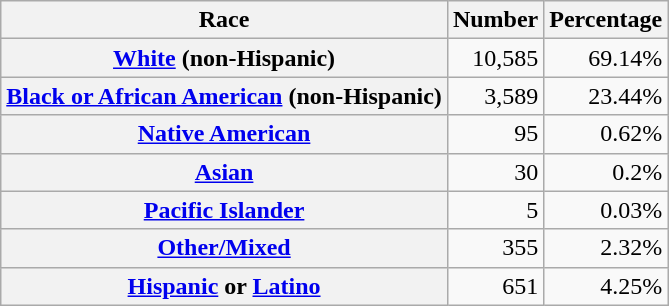<table class="wikitable" style="text-align:right">
<tr>
<th scope="col">Race</th>
<th scope="col">Number</th>
<th scope="col">Percentage</th>
</tr>
<tr>
<th scope="row"><a href='#'>White</a> (non-Hispanic)</th>
<td>10,585</td>
<td>69.14%</td>
</tr>
<tr>
<th scope="row"><a href='#'>Black or African American</a> (non-Hispanic)</th>
<td>3,589</td>
<td>23.44%</td>
</tr>
<tr>
<th scope="row"><a href='#'>Native American</a></th>
<td>95</td>
<td>0.62%</td>
</tr>
<tr>
<th scope="row"><a href='#'>Asian</a></th>
<td>30</td>
<td>0.2%</td>
</tr>
<tr>
<th scope="row"><a href='#'>Pacific Islander</a></th>
<td>5</td>
<td>0.03%</td>
</tr>
<tr>
<th scope="row"><a href='#'>Other/Mixed</a></th>
<td>355</td>
<td>2.32%</td>
</tr>
<tr>
<th scope="row"><a href='#'>Hispanic</a> or <a href='#'>Latino</a></th>
<td>651</td>
<td>4.25%</td>
</tr>
</table>
